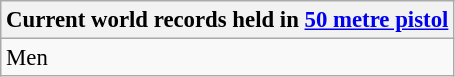<table class="wikitable" style="font-size: 95%">
<tr>
<th colspan=7>Current world records held in <a href='#'>50 metre pistol</a></th>
</tr>
<tr>
<td rowspan=2>Men<br></td>
</tr>
<tr>
</tr>
</table>
